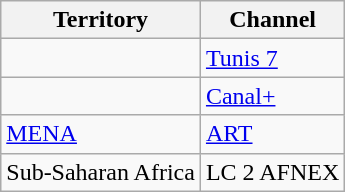<table class="wikitable">
<tr>
<th>Territory</th>
<th>Channel</th>
</tr>
<tr>
<td></td>
<td><a href='#'>Tunis 7</a></td>
</tr>
<tr>
<td></td>
<td><a href='#'>Canal+</a></td>
</tr>
<tr>
<td> <a href='#'>MENA</a></td>
<td><a href='#'>ART</a></td>
</tr>
<tr>
<td> Sub-Saharan Africa</td>
<td>LC 2 AFNEX</td>
</tr>
</table>
